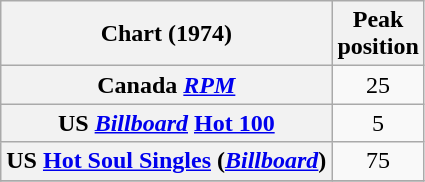<table class="wikitable plainrowheaders">
<tr>
<th align="left">Chart (1974)</th>
<th style="text-align:center;">Peak <br> position</th>
</tr>
<tr>
<th scope="row">Canada <em><a href='#'>RPM</a></em></th>
<td style="text-align:center;">25</td>
</tr>
<tr>
<th scope="row">US <em><a href='#'>Billboard</a></em> <a href='#'>Hot 100</a></th>
<td style="text-align:center;">5</td>
</tr>
<tr>
<th scope="row">US <a href='#'>Hot Soul Singles</a> (<em><a href='#'>Billboard</a></em>)</th>
<td style="text-align:center;">75</td>
</tr>
<tr>
</tr>
</table>
